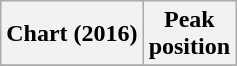<table class="wikitable plainrowheaders" style="text-align:center">
<tr>
<th scope="col">Chart (2016)</th>
<th scope="col">Peak<br>position</th>
</tr>
<tr>
</tr>
</table>
